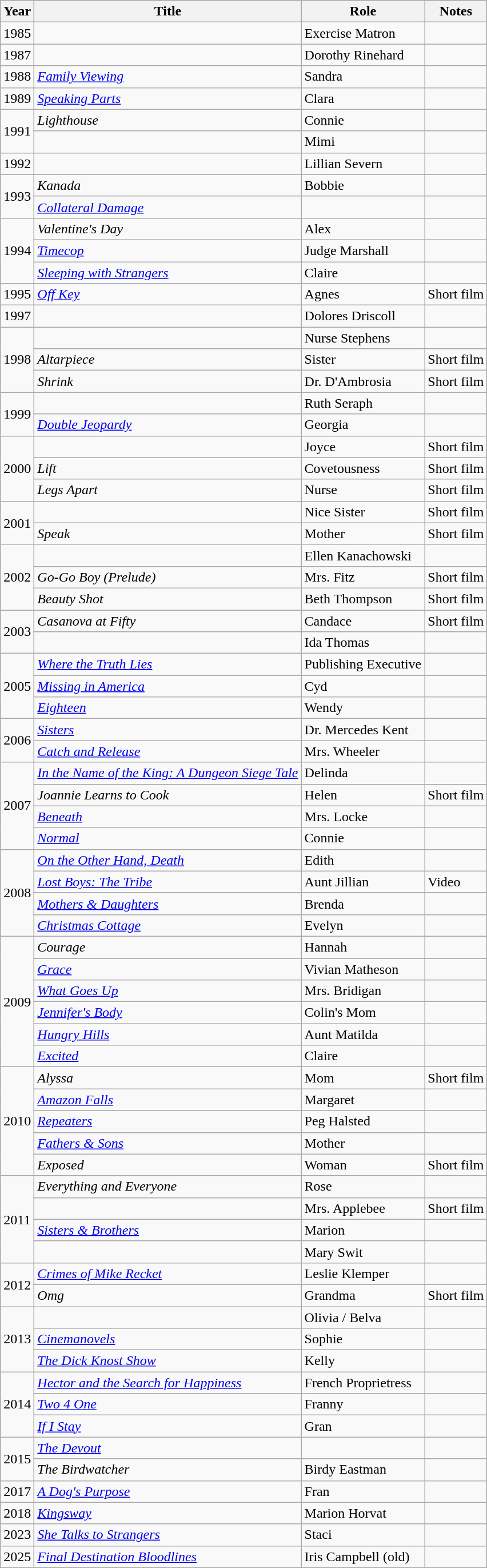<table class="wikitable sortable">
<tr>
<th>Year</th>
<th>Title</th>
<th>Role</th>
<th class="unsortable">Notes</th>
</tr>
<tr>
<td>1985</td>
<td><em></em></td>
<td>Exercise Matron</td>
<td></td>
</tr>
<tr>
<td>1987</td>
<td><em></em></td>
<td>Dorothy Rinehard</td>
<td></td>
</tr>
<tr>
<td>1988</td>
<td><em><a href='#'>Family Viewing</a></em></td>
<td>Sandra</td>
<td></td>
</tr>
<tr>
<td>1989</td>
<td><em><a href='#'>Speaking Parts</a></em></td>
<td>Clara</td>
<td></td>
</tr>
<tr>
<td rowspan="2">1991</td>
<td><em>Lighthouse</em></td>
<td>Connie</td>
<td></td>
</tr>
<tr>
<td><em></em></td>
<td>Mimi</td>
<td></td>
</tr>
<tr>
<td>1992</td>
<td><em></em></td>
<td>Lillian Severn</td>
<td></td>
</tr>
<tr>
<td rowspan="2">1993</td>
<td><em>Kanada</em></td>
<td>Bobbie</td>
<td></td>
</tr>
<tr>
<td><em><a href='#'>Collateral Damage</a></em></td>
<td></td>
<td></td>
</tr>
<tr>
<td rowspan="3">1994</td>
<td><em>Valentine's Day</em></td>
<td>Alex</td>
<td></td>
</tr>
<tr>
<td><em><a href='#'>Timecop</a></em></td>
<td>Judge Marshall</td>
<td></td>
</tr>
<tr>
<td><em><a href='#'>Sleeping with Strangers</a></em></td>
<td>Claire</td>
<td></td>
</tr>
<tr>
<td>1995</td>
<td><em><a href='#'>Off Key</a></em></td>
<td>Agnes</td>
<td>Short film</td>
</tr>
<tr>
<td>1997</td>
<td><em></em></td>
<td>Dolores Driscoll</td>
<td></td>
</tr>
<tr>
<td rowspan="3">1998</td>
<td><em></em></td>
<td>Nurse Stephens</td>
<td></td>
</tr>
<tr>
<td><em>Altarpiece</em></td>
<td>Sister</td>
<td>Short film</td>
</tr>
<tr>
<td><em>Shrink</em></td>
<td>Dr. D'Ambrosia</td>
<td>Short film</td>
</tr>
<tr>
<td rowspan="2">1999</td>
<td><em></em></td>
<td>Ruth Seraph</td>
<td></td>
</tr>
<tr>
<td><em><a href='#'>Double Jeopardy</a></em></td>
<td>Georgia</td>
<td></td>
</tr>
<tr>
<td rowspan="3">2000</td>
<td><em></em></td>
<td>Joyce</td>
<td>Short film</td>
</tr>
<tr>
<td><em>Lift</em></td>
<td>Covetousness</td>
<td>Short film</td>
</tr>
<tr>
<td><em>Legs Apart</em></td>
<td>Nurse</td>
<td>Short film</td>
</tr>
<tr>
<td rowspan="2">2001</td>
<td><em></em></td>
<td>Nice Sister</td>
<td>Short film</td>
</tr>
<tr>
<td><em>Speak</em></td>
<td>Mother</td>
<td>Short film</td>
</tr>
<tr>
<td rowspan="3">2002</td>
<td><em></em></td>
<td>Ellen Kanachowski</td>
<td></td>
</tr>
<tr>
<td><em>Go-Go Boy (Prelude)</em></td>
<td>Mrs. Fitz</td>
<td>Short film</td>
</tr>
<tr>
<td><em>Beauty Shot</em></td>
<td>Beth Thompson</td>
<td>Short film</td>
</tr>
<tr>
<td rowspan="2">2003</td>
<td><em>Casanova at Fifty</em></td>
<td>Candace</td>
<td>Short film</td>
</tr>
<tr>
<td><em></em></td>
<td>Ida Thomas</td>
<td></td>
</tr>
<tr>
<td rowspan="3">2005</td>
<td><em><a href='#'>Where the Truth Lies</a></em></td>
<td>Publishing Executive</td>
<td></td>
</tr>
<tr>
<td><em><a href='#'>Missing in America</a></em></td>
<td>Cyd</td>
<td></td>
</tr>
<tr>
<td><em><a href='#'>Eighteen</a></em></td>
<td>Wendy</td>
<td></td>
</tr>
<tr>
<td rowspan="2">2006</td>
<td><em><a href='#'>Sisters</a></em></td>
<td>Dr. Mercedes Kent</td>
<td></td>
</tr>
<tr>
<td><em><a href='#'>Catch and Release</a></em></td>
<td>Mrs. Wheeler</td>
<td></td>
</tr>
<tr>
<td rowspan="4">2007</td>
<td><em><a href='#'>In the Name of the King: A Dungeon Siege Tale</a></em></td>
<td>Delinda</td>
<td></td>
</tr>
<tr>
<td><em>Joannie Learns to Cook</em></td>
<td>Helen</td>
<td>Short film</td>
</tr>
<tr>
<td><em><a href='#'>Beneath</a></em></td>
<td>Mrs. Locke</td>
<td></td>
</tr>
<tr>
<td><em><a href='#'>Normal</a></em></td>
<td>Connie</td>
<td></td>
</tr>
<tr>
<td rowspan="4">2008</td>
<td><em><a href='#'>On the Other Hand, Death</a></em></td>
<td>Edith</td>
<td></td>
</tr>
<tr>
<td><em><a href='#'>Lost Boys: The Tribe</a></em></td>
<td>Aunt Jillian</td>
<td>Video</td>
</tr>
<tr>
<td><em><a href='#'>Mothers & Daughters</a></em></td>
<td>Brenda</td>
<td></td>
</tr>
<tr>
<td><em><a href='#'>Christmas Cottage</a></em></td>
<td>Evelyn</td>
<td></td>
</tr>
<tr>
<td rowspan="6">2009</td>
<td><em>Courage</em></td>
<td>Hannah</td>
<td></td>
</tr>
<tr>
<td><em><a href='#'>Grace</a></em></td>
<td>Vivian Matheson</td>
<td></td>
</tr>
<tr>
<td><em><a href='#'>What Goes Up</a></em></td>
<td>Mrs. Bridigan</td>
<td></td>
</tr>
<tr>
<td><em><a href='#'>Jennifer's Body</a></em></td>
<td>Colin's Mom</td>
<td></td>
</tr>
<tr>
<td><em><a href='#'>Hungry Hills</a></em></td>
<td>Aunt Matilda</td>
<td></td>
</tr>
<tr>
<td><em><a href='#'>Excited</a></em></td>
<td>Claire</td>
<td></td>
</tr>
<tr>
<td rowspan="5">2010</td>
<td><em>Alyssa</em></td>
<td>Mom</td>
<td>Short film</td>
</tr>
<tr>
<td><em><a href='#'>Amazon Falls</a></em></td>
<td>Margaret</td>
<td></td>
</tr>
<tr>
<td><em><a href='#'>Repeaters</a></em></td>
<td>Peg Halsted</td>
<td></td>
</tr>
<tr>
<td><em><a href='#'>Fathers & Sons</a></em></td>
<td>Mother</td>
<td></td>
</tr>
<tr>
<td><em>Exposed</em></td>
<td>Woman</td>
<td>Short film</td>
</tr>
<tr>
<td rowspan="4">2011</td>
<td><em>Everything and Everyone</em></td>
<td>Rose</td>
<td></td>
</tr>
<tr>
<td><em></em></td>
<td>Mrs. Applebee</td>
<td>Short film</td>
</tr>
<tr>
<td><em><a href='#'>Sisters & Brothers</a></em></td>
<td>Marion</td>
<td></td>
</tr>
<tr>
<td><em></em></td>
<td>Mary Swit</td>
<td></td>
</tr>
<tr>
<td rowspan="2">2012</td>
<td><em><a href='#'>Crimes of Mike Recket</a></em></td>
<td>Leslie Klemper</td>
<td></td>
</tr>
<tr>
<td><em>Omg</em></td>
<td>Grandma</td>
<td>Short film</td>
</tr>
<tr>
<td rowspan="3">2013</td>
<td><em></em></td>
<td>Olivia / Belva</td>
<td></td>
</tr>
<tr>
<td><em><a href='#'>Cinemanovels</a></em></td>
<td>Sophie</td>
<td></td>
</tr>
<tr>
<td data-sort-value="Dick Knost Show, The"><em><a href='#'>The Dick Knost Show</a></em></td>
<td>Kelly</td>
<td></td>
</tr>
<tr>
<td rowspan="3">2014</td>
<td><em><a href='#'>Hector and the Search for Happiness</a></em></td>
<td>French Proprietress</td>
<td></td>
</tr>
<tr>
<td><em><a href='#'>Two 4 One</a></em></td>
<td>Franny</td>
<td></td>
</tr>
<tr>
<td><em><a href='#'>If I Stay</a></em></td>
<td>Gran</td>
<td></td>
</tr>
<tr>
<td rowspan="2">2015</td>
<td data-sort-value="Devout, The"><em><a href='#'>The Devout</a></em></td>
<td></td>
<td></td>
</tr>
<tr>
<td data-sort-value="Birdwatcher, The"><em>The Birdwatcher</em></td>
<td>Birdy Eastman</td>
<td></td>
</tr>
<tr>
<td>2017</td>
<td data-sort-value="Dog's Purpose, A"><em><a href='#'>A Dog's Purpose</a></em></td>
<td>Fran</td>
<td></td>
</tr>
<tr>
<td>2018</td>
<td><em><a href='#'>Kingsway</a></em></td>
<td>Marion Horvat</td>
<td></td>
</tr>
<tr>
<td>2023</td>
<td><em><a href='#'>She Talks to Strangers</a></em></td>
<td>Staci</td>
<td></td>
</tr>
<tr>
<td>2025</td>
<td><em><a href='#'>Final Destination Bloodlines</a></em></td>
<td>Iris Campbell (old)</td>
<td></td>
</tr>
</table>
